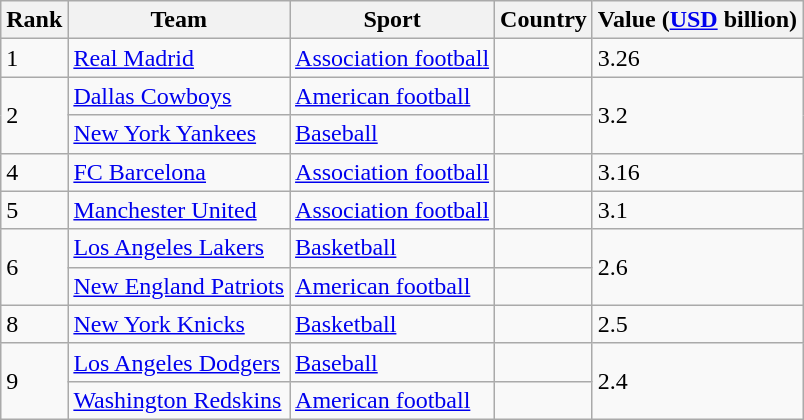<table class="sortable wikitable">
<tr>
<th>Rank</th>
<th>Team</th>
<th>Sport</th>
<th>Country</th>
<th>Value (<a href='#'>USD</a> billion)</th>
</tr>
<tr>
<td>1</td>
<td><a href='#'>Real Madrid</a></td>
<td><a href='#'>Association football</a></td>
<td></td>
<td>3.26</td>
</tr>
<tr>
<td rowspan="2">2</td>
<td><a href='#'>Dallas Cowboys</a></td>
<td><a href='#'>American football</a></td>
<td></td>
<td rowspan="2">3.2</td>
</tr>
<tr>
<td><a href='#'>New York Yankees</a></td>
<td><a href='#'>Baseball</a></td>
<td></td>
</tr>
<tr>
<td>4</td>
<td><a href='#'>FC Barcelona</a></td>
<td><a href='#'>Association football</a></td>
<td></td>
<td>3.16</td>
</tr>
<tr>
<td>5</td>
<td><a href='#'>Manchester United</a></td>
<td><a href='#'>Association football</a></td>
<td></td>
<td>3.1</td>
</tr>
<tr>
<td rowspan="2">6</td>
<td><a href='#'>Los Angeles Lakers</a></td>
<td><a href='#'>Basketball</a></td>
<td></td>
<td rowspan="2">2.6</td>
</tr>
<tr>
<td><a href='#'>New England Patriots</a></td>
<td><a href='#'>American football</a></td>
<td></td>
</tr>
<tr>
<td>8</td>
<td><a href='#'>New York Knicks</a></td>
<td><a href='#'>Basketball</a></td>
<td></td>
<td>2.5</td>
</tr>
<tr>
<td rowspan="2">9</td>
<td><a href='#'>Los Angeles Dodgers</a></td>
<td><a href='#'>Baseball</a></td>
<td></td>
<td rowspan="2">2.4</td>
</tr>
<tr>
<td><a href='#'>Washington Redskins</a></td>
<td><a href='#'>American football</a></td>
<td></td>
</tr>
</table>
